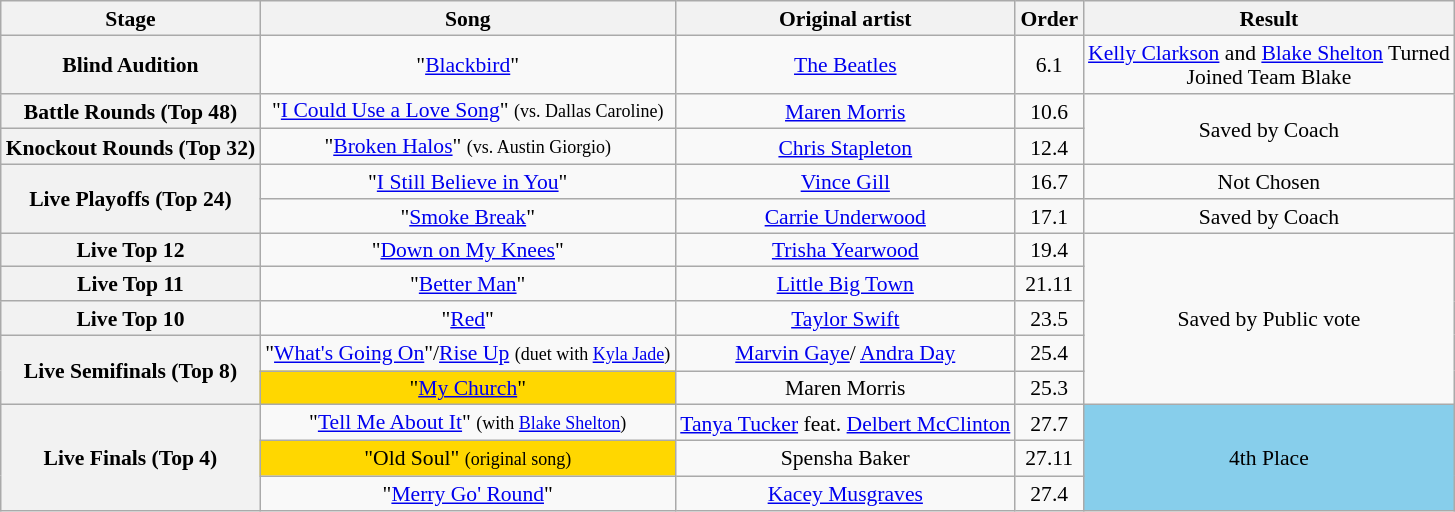<table class="wikitable collapsible collapsed"  style="text-align:center; font-size:90%; line-height:16px;">
<tr>
<th scope="col">Stage</th>
<th scope="col">Song</th>
<th scope="col">Original artist</th>
<th scope="col">Order</th>
<th scope="col">Result</th>
</tr>
<tr>
<th scope="row">Blind Audition</th>
<td>"<a href='#'>Blackbird</a>"</td>
<td><a href='#'>The Beatles</a></td>
<td>6.1</td>
<td><a href='#'>Kelly Clarkson</a> and <a href='#'>Blake Shelton</a> Turned<br>Joined Team Blake</td>
</tr>
<tr>
<th scope="row">Battle Rounds (Top 48)</th>
<td>"<a href='#'>I Could Use a Love Song</a>" <small>(vs. Dallas Caroline)</small></td>
<td><a href='#'>Maren Morris</a></td>
<td>10.6</td>
<td rowspan=2>Saved by Coach</td>
</tr>
<tr>
<th scope="row">Knockout Rounds (Top 32)</th>
<td>"<a href='#'>Broken Halos</a>" <small>(vs. Austin Giorgio)</small></td>
<td><a href='#'>Chris Stapleton</a></td>
<td>12.4</td>
</tr>
<tr>
<th scope="row" Rowspan="2">Live Playoffs (Top 24)</th>
<td>"<a href='#'>I Still Believe in You</a>"</td>
<td><a href='#'>Vince Gill</a></td>
<td>16.7</td>
<td>Not Chosen</td>
</tr>
<tr>
<td>"<a href='#'>Smoke Break</a>"</td>
<td><a href='#'>Carrie Underwood</a></td>
<td>17.1</td>
<td>Saved by Coach</td>
</tr>
<tr>
<th scope="row">Live Top 12</th>
<td>"<a href='#'>Down on My Knees</a>"</td>
<td><a href='#'>Trisha Yearwood</a></td>
<td>19.4</td>
<td rowspan=5>Saved by Public vote</td>
</tr>
<tr>
<th scope="row">Live Top 11</th>
<td>"<a href='#'>Better Man</a>"</td>
<td><a href='#'>Little Big Town</a></td>
<td>21.11</td>
</tr>
<tr>
<th scope="row">Live Top 10</th>
<td>"<a href='#'>Red</a>"</td>
<td><a href='#'>Taylor Swift</a></td>
<td>23.5</td>
</tr>
<tr>
<th scope="row" rowspan=2>Live Semifinals (Top 8)</th>
<td>"<a href='#'>What's Going On</a>"/<a href='#'>Rise Up</a> <small>(duet with <a href='#'>Kyla Jade</a>)</small></td>
<td><a href='#'>Marvin Gaye</a>/ <a href='#'>Andra Day</a></td>
<td>25.4</td>
</tr>
<tr>
<td style="background:gold;">"<a href='#'>My Church</a>"</td>
<td>Maren Morris</td>
<td>25.3</td>
</tr>
<tr>
<th scope="row" rowspan="3">Live Finals (Top 4)</th>
<td>"<a href='#'>Tell Me About It</a>" <small>(with <a href='#'>Blake Shelton</a>)</small></td>
<td><a href='#'>Tanya Tucker</a> feat. <a href='#'>Delbert McClinton</a></td>
<td>27.7</td>
<td rowspan="3" style="background:skyblue;">4th Place</td>
</tr>
<tr>
<td style="background:gold;">"Old Soul" <small>(original song)</small></td>
<td>Spensha Baker</td>
<td>27.11</td>
</tr>
<tr>
<td>"<a href='#'>Merry Go' Round</a>"</td>
<td><a href='#'>Kacey Musgraves</a></td>
<td>27.4</td>
</tr>
</table>
